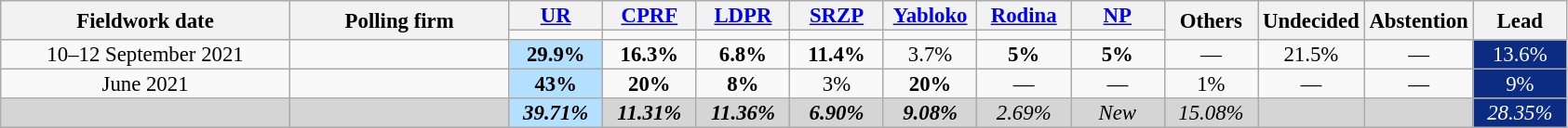<table class=wikitable style="font-size:95%; line-height:14px; text-align:center">
<tr>
<th style=width:200px; rowspan=2>Fieldwork date</th>
<th style=width:150px; rowspan=2>Polling firm</th>
<th style="width:60px;"><a href='#'>UR</a></th>
<th style="width:60px;"><a href='#'>CPRF</a></th>
<th style="width:60px;"><a href='#'>LDPR</a></th>
<th style="width:60px;"><a href='#'>SRZP</a></th>
<th style="width:60px;"><a href='#'>Yabloko</a></th>
<th style="width:60px;"><a href='#'>Rodina</a></th>
<th style="width:60px;"><a href='#'>NP</a></th>
<th style="width:60px;" rowspan=2>Others</th>
<th style="width:60px;" rowspan=2>Undecided</th>
<th style="width:60px;" rowspan=2>Abstention</th>
<th style="width:60px;" rowspan="2">Lead</th>
</tr>
<tr>
<td bgcolor=></td>
<td bgcolor=></td>
<td bgcolor=></td>
<td bgcolor=></td>
<td bgcolor=></td>
<td bgcolor=></td>
<td bgcolor=></td>
</tr>
<tr>
<td>10–12 September 2021</td>
<td></td>
<td style="background:#B3E0FF"><strong>29.9%</strong></td>
<td><strong>16.3%</strong></td>
<td><strong>6.8%</strong></td>
<td><strong>11.4%</strong></td>
<td>3.7%</td>
<td><strong>5%</strong></td>
<td><strong>5%</strong></td>
<td>—</td>
<td>21.5%</td>
<td>—</td>
<td style="background:#0C2C84; color:white;">13.6%</td>
</tr>
<tr>
<td>June 2021</td>
<td></td>
<td style="background:#B3E0FF"><strong>43%</strong></td>
<td><strong>20%</strong></td>
<td><strong>8%</strong></td>
<td>3%</td>
<td><strong>20%</strong></td>
<td>—</td>
<td>—</td>
<td>1%</td>
<td>—</td>
<td>—</td>
<td style="background:#0C2C84; color:white;">9%</td>
</tr>
<tr>
<td style="background:#D5D5D5"></td>
<td style="background:#D5D5D5"></td>
<td style="background:#B3E0FF"><strong><em>39.71%</em></strong></td>
<td style="background:#D5D5D5"><strong><em>11.31%</em></strong></td>
<td style="background:#D5D5D5"><strong><em>11.36%</em></strong></td>
<td style="background:#D5D5D5"><strong><em>6.90%</em></strong></td>
<td style="background:#D5D5D5"><strong><em>9.08%</em></strong></td>
<td style="background:#D5D5D5"><em>2.69%</em></td>
<td style="background:#D5D5D5"><em>New</em></td>
<td style="background:#D5D5D5"><em>15.08%</em></td>
<td style="background:#D5D5D5"></td>
<td style="background:#D5D5D5"></td>
<td style="background:#0C2C84; color:white;"><em>28.35%</em></td>
</tr>
</table>
